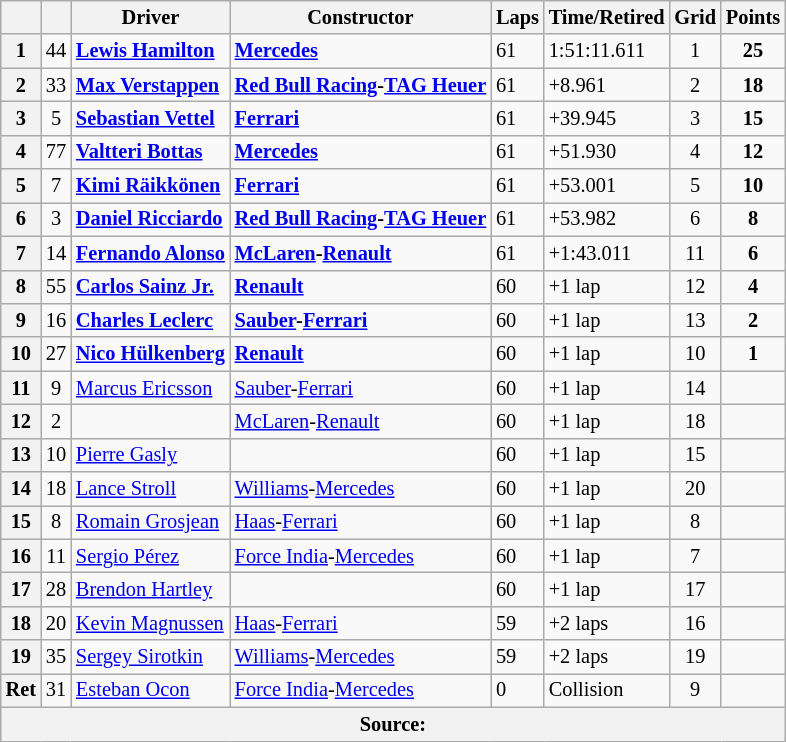<table class="wikitable sortable" style="font-size: 85%;">
<tr>
<th></th>
<th></th>
<th>Driver</th>
<th>Constructor</th>
<th class="unsortable">Laps</th>
<th class="unsortable">Time/Retired</th>
<th>Grid</th>
<th>Points</th>
</tr>
<tr>
<th>1</th>
<td align="center">44</td>
<td data-sort-value="HAM"> <strong><a href='#'>Lewis Hamilton</a></strong></td>
<td><strong><a href='#'>Mercedes</a></strong></td>
<td>61</td>
<td>1:51:11.611</td>
<td align="center">1</td>
<td align="center"><strong>25</strong></td>
</tr>
<tr>
<th>2</th>
<td align="center">33</td>
<td data-sort-value="VER"> <strong><a href='#'>Max Verstappen</a></strong></td>
<td><strong><a href='#'>Red Bull Racing</a>-<a href='#'>TAG Heuer</a></strong></td>
<td>61</td>
<td>+8.961</td>
<td align="center">2</td>
<td align="center"><strong>18</strong></td>
</tr>
<tr>
<th>3</th>
<td align="center">5</td>
<td data-sort-value="VET"> <strong><a href='#'>Sebastian Vettel</a></strong></td>
<td><strong><a href='#'>Ferrari</a></strong></td>
<td>61</td>
<td>+39.945</td>
<td align="center">3</td>
<td align="center"><strong>15</strong></td>
</tr>
<tr>
<th>4</th>
<td align="center">77</td>
<td data-sort-value="BOT"> <strong><a href='#'>Valtteri Bottas</a></strong></td>
<td><strong><a href='#'>Mercedes</a></strong></td>
<td>61</td>
<td>+51.930</td>
<td align="center">4</td>
<td align="center"><strong>12</strong></td>
</tr>
<tr>
<th>5</th>
<td align="center">7</td>
<td data-sort-value="RAI"> <strong><a href='#'>Kimi Räikkönen</a></strong></td>
<td><strong><a href='#'>Ferrari</a></strong></td>
<td>61</td>
<td>+53.001</td>
<td align="center">5</td>
<td align="center"><strong>10</strong></td>
</tr>
<tr>
<th>6</th>
<td align="center">3</td>
<td data-sort-value="RIC"> <strong><a href='#'>Daniel Ricciardo</a></strong></td>
<td><strong><a href='#'>Red Bull Racing</a>-<a href='#'>TAG Heuer</a></strong></td>
<td>61</td>
<td>+53.982</td>
<td align="center">6</td>
<td align="center"><strong>8</strong></td>
</tr>
<tr>
<th>7</th>
<td align="center">14</td>
<td data-sort-value="ALO"> <strong><a href='#'>Fernando Alonso</a></strong></td>
<td><strong><a href='#'>McLaren</a>-<a href='#'>Renault</a></strong></td>
<td>61</td>
<td>+1:43.011</td>
<td align="center">11</td>
<td align="center"><strong>6</strong></td>
</tr>
<tr>
<th>8</th>
<td align="center">55</td>
<td data-sort-value="SAI"> <strong><a href='#'>Carlos Sainz Jr.</a></strong></td>
<td><strong><a href='#'>Renault</a></strong></td>
<td>60</td>
<td>+1 lap</td>
<td align="center">12</td>
<td align="center"><strong>4</strong></td>
</tr>
<tr>
<th>9</th>
<td align="center">16</td>
<td data-sort-value="LEC"> <strong><a href='#'>Charles Leclerc</a></strong></td>
<td><strong><a href='#'>Sauber</a>-<a href='#'>Ferrari</a></strong></td>
<td>60</td>
<td>+1 lap</td>
<td align="center">13</td>
<td align="center"><strong>2</strong></td>
</tr>
<tr>
<th>10</th>
<td align="center">27</td>
<td data-sort-value="HUL"> <strong><a href='#'>Nico Hülkenberg</a></strong></td>
<td><strong><a href='#'>Renault</a></strong></td>
<td>60</td>
<td>+1 lap</td>
<td align="center">10</td>
<td align="center"><strong>1</strong></td>
</tr>
<tr>
<th>11</th>
<td align="center">9</td>
<td data-sort-value="ERI"> <a href='#'>Marcus Ericsson</a></td>
<td><a href='#'>Sauber</a>-<a href='#'>Ferrari</a></td>
<td>60</td>
<td>+1 lap</td>
<td align="center">14</td>
<td></td>
</tr>
<tr>
<th>12</th>
<td align="center">2</td>
<td data-sort-value="VAN"></td>
<td><a href='#'>McLaren</a>-<a href='#'>Renault</a></td>
<td>60</td>
<td>+1 lap</td>
<td align="center">18</td>
<td></td>
</tr>
<tr>
<th>13</th>
<td align="center">10</td>
<td data-sort-value="GAS"> <a href='#'>Pierre Gasly</a></td>
<td></td>
<td>60</td>
<td>+1 lap</td>
<td align="center">15</td>
<td></td>
</tr>
<tr>
<th>14</th>
<td align="center">18</td>
<td data-sort-value="STR"> <a href='#'>Lance Stroll</a></td>
<td><a href='#'>Williams</a>-<a href='#'>Mercedes</a></td>
<td>60</td>
<td>+1 lap</td>
<td align="center">20</td>
<td></td>
</tr>
<tr>
<th>15</th>
<td align="center">8</td>
<td data-sort-value="GRO"> <a href='#'>Romain Grosjean</a></td>
<td><a href='#'>Haas</a>-<a href='#'>Ferrari</a></td>
<td>60</td>
<td>+1 lap</td>
<td align="center">8</td>
<td></td>
</tr>
<tr>
<th>16</th>
<td align="center">11</td>
<td data-sort-value="PER"> <a href='#'>Sergio Pérez</a></td>
<td><a href='#'>Force India</a>-<a href='#'>Mercedes</a></td>
<td>60</td>
<td>+1 lap</td>
<td align="center">7</td>
<td></td>
</tr>
<tr>
<th>17</th>
<td align="center">28</td>
<td data-sort-value="HAR"> <a href='#'>Brendon Hartley</a></td>
<td></td>
<td>60</td>
<td>+1 lap</td>
<td align="center">17</td>
<td></td>
</tr>
<tr>
<th>18</th>
<td align="center">20</td>
<td data-sort-value="MAG"> <a href='#'>Kevin Magnussen</a></td>
<td><a href='#'>Haas</a>-<a href='#'>Ferrari</a></td>
<td>59</td>
<td>+2 laps</td>
<td align="center">16</td>
<td></td>
</tr>
<tr>
<th>19</th>
<td align="center">35</td>
<td data-sort-value="SIR"> <a href='#'>Sergey Sirotkin</a></td>
<td><a href='#'>Williams</a>-<a href='#'>Mercedes</a></td>
<td>59</td>
<td>+2 laps</td>
<td align="center">19</td>
<td></td>
</tr>
<tr>
<th data-sort-value="20">Ret</th>
<td align="center">31</td>
<td data-sort-value="OCO"> <a href='#'>Esteban Ocon</a></td>
<td><a href='#'>Force India</a>-<a href='#'>Mercedes</a></td>
<td>0</td>
<td>Collision</td>
<td align="center">9</td>
<td></td>
</tr>
<tr class="sortbottom">
<th colspan="8">Source:</th>
</tr>
</table>
